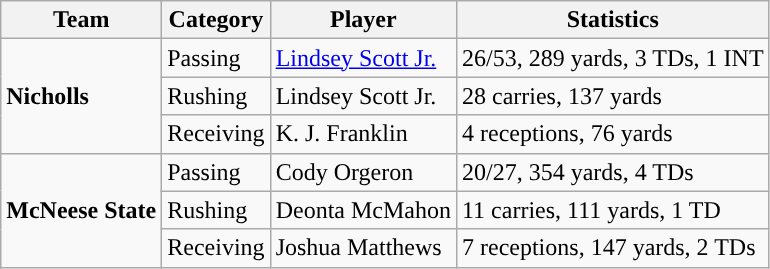<table class="wikitable" style="float: left;">
<tr>
<th>Team</th>
<th>Category</th>
<th>Player</th>
<th>Statistics</th>
</tr>
<tr>
<td rowspan=3><strong>Nicholls</strong></td>
<td>Passing</td>
<td><a href='#'>Lindsey Scott Jr.</a></td>
<td>26/53, 289 yards, 3 TDs, 1 INT</td>
</tr>
<tr>
<td>Rushing</td>
<td>Lindsey Scott Jr.</td>
<td>28 carries, 137 yards</td>
</tr>
<tr>
<td>Receiving</td>
<td>K. J. Franklin</td>
<td>4 receptions, 76 yards</td>
</tr>
<tr>
<td rowspan=3><strong>McNeese State</strong></td>
<td>Passing</td>
<td>Cody Orgeron</td>
<td>20/27, 354 yards, 4 TDs</td>
</tr>
<tr>
<td>Rushing</td>
<td>Deonta McMahon</td>
<td>11 carries, 111 yards, 1 TD</td>
</tr>
<tr>
<td>Receiving</td>
<td>Joshua Matthews</td>
<td>7 receptions, 147 yards, 2 TDs</td>
</tr>
</table>
